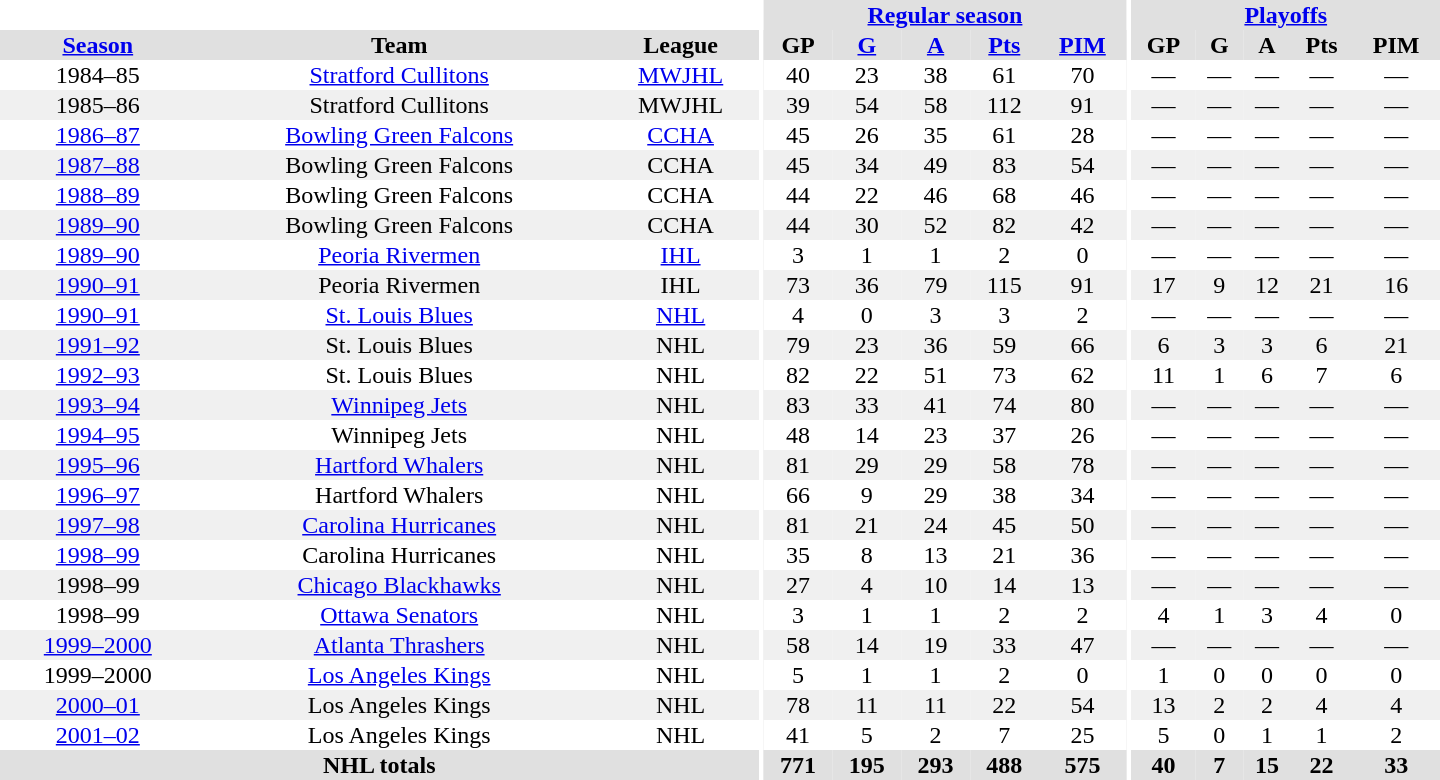<table border="0" cellpadding="1" cellspacing="0" style="text-align:center; width:60em">
<tr bgcolor="#e0e0e0">
<th colspan="3" bgcolor="#ffffff"></th>
<th rowspan="100" bgcolor="#ffffff"></th>
<th colspan="5"><a href='#'>Regular season</a></th>
<th rowspan="100" bgcolor="#ffffff"></th>
<th colspan="5"><a href='#'>Playoffs</a></th>
</tr>
<tr bgcolor="#e0e0e0">
<th><a href='#'>Season</a></th>
<th>Team</th>
<th>League</th>
<th>GP</th>
<th><a href='#'>G</a></th>
<th><a href='#'>A</a></th>
<th><a href='#'>Pts</a></th>
<th><a href='#'>PIM</a></th>
<th>GP</th>
<th>G</th>
<th>A</th>
<th>Pts</th>
<th>PIM</th>
</tr>
<tr>
<td>1984–85</td>
<td><a href='#'>Stratford Cullitons</a></td>
<td><a href='#'>MWJHL</a></td>
<td>40</td>
<td>23</td>
<td>38</td>
<td>61</td>
<td>70</td>
<td>—</td>
<td>—</td>
<td>—</td>
<td>—</td>
<td>—</td>
</tr>
<tr bgcolor="#f0f0f0">
<td>1985–86</td>
<td>Stratford Cullitons</td>
<td>MWJHL</td>
<td>39</td>
<td>54</td>
<td>58</td>
<td>112</td>
<td>91</td>
<td>—</td>
<td>—</td>
<td>—</td>
<td>—</td>
<td>—</td>
</tr>
<tr>
<td><a href='#'>1986–87</a></td>
<td><a href='#'>Bowling Green Falcons</a></td>
<td><a href='#'>CCHA</a></td>
<td>45</td>
<td>26</td>
<td>35</td>
<td>61</td>
<td>28</td>
<td>—</td>
<td>—</td>
<td>—</td>
<td>—</td>
<td>—</td>
</tr>
<tr bgcolor="#f0f0f0">
<td><a href='#'>1987–88</a></td>
<td>Bowling Green Falcons</td>
<td>CCHA</td>
<td>45</td>
<td>34</td>
<td>49</td>
<td>83</td>
<td>54</td>
<td>—</td>
<td>—</td>
<td>—</td>
<td>—</td>
<td>—</td>
</tr>
<tr>
<td><a href='#'>1988–89</a></td>
<td>Bowling Green Falcons</td>
<td>CCHA</td>
<td>44</td>
<td>22</td>
<td>46</td>
<td>68</td>
<td>46</td>
<td>—</td>
<td>—</td>
<td>—</td>
<td>—</td>
<td>—</td>
</tr>
<tr bgcolor="#f0f0f0">
<td><a href='#'>1989–90</a></td>
<td>Bowling Green Falcons</td>
<td>CCHA</td>
<td>44</td>
<td>30</td>
<td>52</td>
<td>82</td>
<td>42</td>
<td>—</td>
<td>—</td>
<td>—</td>
<td>—</td>
<td>—</td>
</tr>
<tr>
<td><a href='#'>1989–90</a></td>
<td><a href='#'>Peoria Rivermen</a></td>
<td><a href='#'>IHL</a></td>
<td>3</td>
<td>1</td>
<td>1</td>
<td>2</td>
<td>0</td>
<td>—</td>
<td>—</td>
<td>—</td>
<td>—</td>
<td>—</td>
</tr>
<tr bgcolor="#f0f0f0">
<td><a href='#'>1990–91</a></td>
<td>Peoria Rivermen</td>
<td>IHL</td>
<td>73</td>
<td>36</td>
<td>79</td>
<td>115</td>
<td>91</td>
<td>17</td>
<td>9</td>
<td>12</td>
<td>21</td>
<td>16</td>
</tr>
<tr>
<td><a href='#'>1990–91</a></td>
<td><a href='#'>St. Louis Blues</a></td>
<td><a href='#'>NHL</a></td>
<td>4</td>
<td>0</td>
<td>3</td>
<td>3</td>
<td>2</td>
<td>—</td>
<td>—</td>
<td>—</td>
<td>—</td>
<td>—</td>
</tr>
<tr bgcolor="#f0f0f0">
<td><a href='#'>1991–92</a></td>
<td>St. Louis Blues</td>
<td>NHL</td>
<td>79</td>
<td>23</td>
<td>36</td>
<td>59</td>
<td>66</td>
<td>6</td>
<td>3</td>
<td>3</td>
<td>6</td>
<td>21</td>
</tr>
<tr>
<td><a href='#'>1992–93</a></td>
<td>St. Louis Blues</td>
<td>NHL</td>
<td>82</td>
<td>22</td>
<td>51</td>
<td>73</td>
<td>62</td>
<td>11</td>
<td>1</td>
<td>6</td>
<td>7</td>
<td>6</td>
</tr>
<tr bgcolor="#f0f0f0">
<td><a href='#'>1993–94</a></td>
<td><a href='#'>Winnipeg Jets</a></td>
<td>NHL</td>
<td>83</td>
<td>33</td>
<td>41</td>
<td>74</td>
<td>80</td>
<td>—</td>
<td>—</td>
<td>—</td>
<td>—</td>
<td>—</td>
</tr>
<tr>
<td><a href='#'>1994–95</a></td>
<td>Winnipeg Jets</td>
<td>NHL</td>
<td>48</td>
<td>14</td>
<td>23</td>
<td>37</td>
<td>26</td>
<td>—</td>
<td>—</td>
<td>—</td>
<td>—</td>
<td>—</td>
</tr>
<tr bgcolor="#f0f0f0">
<td><a href='#'>1995–96</a></td>
<td><a href='#'>Hartford Whalers</a></td>
<td>NHL</td>
<td>81</td>
<td>29</td>
<td>29</td>
<td>58</td>
<td>78</td>
<td>—</td>
<td>—</td>
<td>—</td>
<td>—</td>
<td>—</td>
</tr>
<tr>
<td><a href='#'>1996–97</a></td>
<td>Hartford Whalers</td>
<td>NHL</td>
<td>66</td>
<td>9</td>
<td>29</td>
<td>38</td>
<td>34</td>
<td>—</td>
<td>—</td>
<td>—</td>
<td>—</td>
<td>—</td>
</tr>
<tr bgcolor="#f0f0f0">
<td><a href='#'>1997–98</a></td>
<td><a href='#'>Carolina Hurricanes</a></td>
<td>NHL</td>
<td>81</td>
<td>21</td>
<td>24</td>
<td>45</td>
<td>50</td>
<td>—</td>
<td>—</td>
<td>—</td>
<td>—</td>
<td>—</td>
</tr>
<tr>
<td><a href='#'>1998–99</a></td>
<td>Carolina Hurricanes</td>
<td>NHL</td>
<td>35</td>
<td>8</td>
<td>13</td>
<td>21</td>
<td>36</td>
<td>—</td>
<td>—</td>
<td>—</td>
<td>—</td>
<td>—</td>
</tr>
<tr bgcolor="#f0f0f0">
<td>1998–99</td>
<td><a href='#'>Chicago Blackhawks</a></td>
<td>NHL</td>
<td>27</td>
<td>4</td>
<td>10</td>
<td>14</td>
<td>13</td>
<td>—</td>
<td>—</td>
<td>—</td>
<td>—</td>
<td>—</td>
</tr>
<tr>
<td>1998–99</td>
<td><a href='#'>Ottawa Senators</a></td>
<td>NHL</td>
<td>3</td>
<td>1</td>
<td>1</td>
<td>2</td>
<td>2</td>
<td>4</td>
<td>1</td>
<td>3</td>
<td>4</td>
<td>0</td>
</tr>
<tr bgcolor="#f0f0f0">
<td><a href='#'>1999–2000</a></td>
<td><a href='#'>Atlanta Thrashers</a></td>
<td>NHL</td>
<td>58</td>
<td>14</td>
<td>19</td>
<td>33</td>
<td>47</td>
<td>—</td>
<td>—</td>
<td>—</td>
<td>—</td>
<td>—</td>
</tr>
<tr>
<td>1999–2000</td>
<td><a href='#'>Los Angeles Kings</a></td>
<td>NHL</td>
<td>5</td>
<td>1</td>
<td>1</td>
<td>2</td>
<td>0</td>
<td>1</td>
<td>0</td>
<td>0</td>
<td>0</td>
<td>0</td>
</tr>
<tr bgcolor="#f0f0f0">
<td><a href='#'>2000–01</a></td>
<td>Los Angeles Kings</td>
<td>NHL</td>
<td>78</td>
<td>11</td>
<td>11</td>
<td>22</td>
<td>54</td>
<td>13</td>
<td>2</td>
<td>2</td>
<td>4</td>
<td>4</td>
</tr>
<tr>
<td><a href='#'>2001–02</a></td>
<td>Los Angeles Kings</td>
<td>NHL</td>
<td>41</td>
<td>5</td>
<td>2</td>
<td>7</td>
<td>25</td>
<td>5</td>
<td>0</td>
<td>1</td>
<td>1</td>
<td>2</td>
</tr>
<tr bgcolor="#e0e0e0">
<th colspan="3">NHL totals</th>
<th>771</th>
<th>195</th>
<th>293</th>
<th>488</th>
<th>575</th>
<th>40</th>
<th>7</th>
<th>15</th>
<th>22</th>
<th>33</th>
</tr>
</table>
